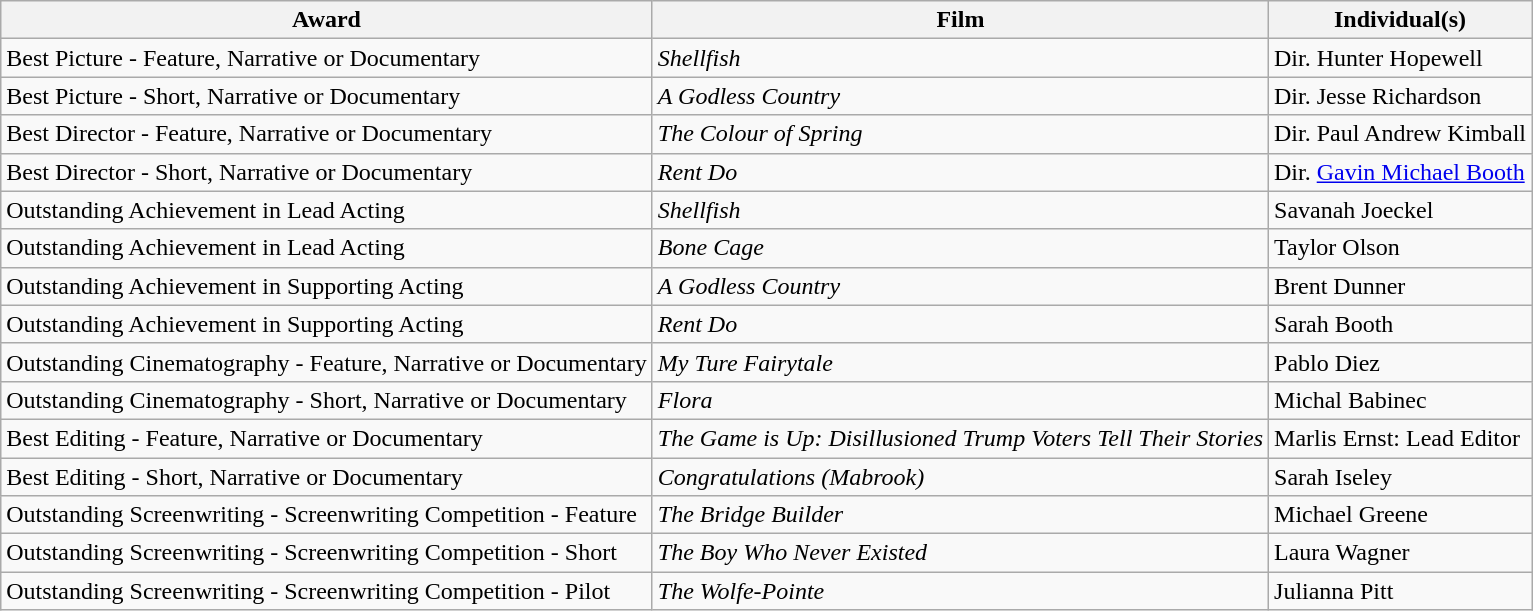<table class="wikitable">
<tr>
<th>Award</th>
<th>Film</th>
<th>Individual(s)</th>
</tr>
<tr>
<td>Best Picture - Feature, Narrative or Documentary</td>
<td><em>Shellfish</em></td>
<td>Dir. Hunter Hopewell</td>
</tr>
<tr>
<td>Best Picture - Short, Narrative or Documentary</td>
<td><em>A Godless Country</em></td>
<td>Dir. Jesse Richardson</td>
</tr>
<tr>
<td>Best Director - Feature, Narrative or Documentary</td>
<td><em>The Colour of Spring</em></td>
<td>Dir. Paul Andrew Kimball</td>
</tr>
<tr>
<td>Best Director - Short, Narrative or Documentary</td>
<td><em>Rent Do</em></td>
<td>Dir. <a href='#'>Gavin Michael Booth</a></td>
</tr>
<tr>
<td>Outstanding Achievement in Lead Acting</td>
<td><em>Shellfish</em></td>
<td>Savanah Joeckel</td>
</tr>
<tr>
<td>Outstanding Achievement in Lead Acting</td>
<td><em>Bone Cage</em></td>
<td>Taylor Olson</td>
</tr>
<tr>
<td>Outstanding Achievement in Supporting Acting</td>
<td><em>A Godless Country</em></td>
<td>Brent Dunner</td>
</tr>
<tr>
<td>Outstanding Achievement in Supporting Acting</td>
<td><em>Rent Do</em></td>
<td>Sarah Booth</td>
</tr>
<tr>
<td>Outstanding Cinematography - Feature, Narrative or Documentary</td>
<td><em>My Ture Fairytale</em></td>
<td>Pablo Diez</td>
</tr>
<tr>
<td>Outstanding Cinematography - Short, Narrative or Documentary</td>
<td><em>Flora</em></td>
<td>Michal Babinec</td>
</tr>
<tr>
<td>Best Editing - Feature, Narrative or Documentary</td>
<td><em>The Game is Up: Disillusioned Trump Voters Tell Their Stories</em></td>
<td>Marlis Ernst: Lead Editor</td>
</tr>
<tr>
<td>Best Editing - Short, Narrative or Documentary</td>
<td><em>Congratulations (Mabrook)</em></td>
<td>Sarah Iseley</td>
</tr>
<tr>
<td>Outstanding Screenwriting - Screenwriting Competition - Feature</td>
<td><em>The Bridge Builder</em></td>
<td>Michael Greene</td>
</tr>
<tr>
<td>Outstanding Screenwriting - Screenwriting Competition - Short</td>
<td><em>The Boy Who Never Existed</em></td>
<td>Laura Wagner</td>
</tr>
<tr>
<td>Outstanding Screenwriting - Screenwriting Competition - Pilot</td>
<td><em>The Wolfe-Pointe</em></td>
<td>Julianna Pitt</td>
</tr>
</table>
